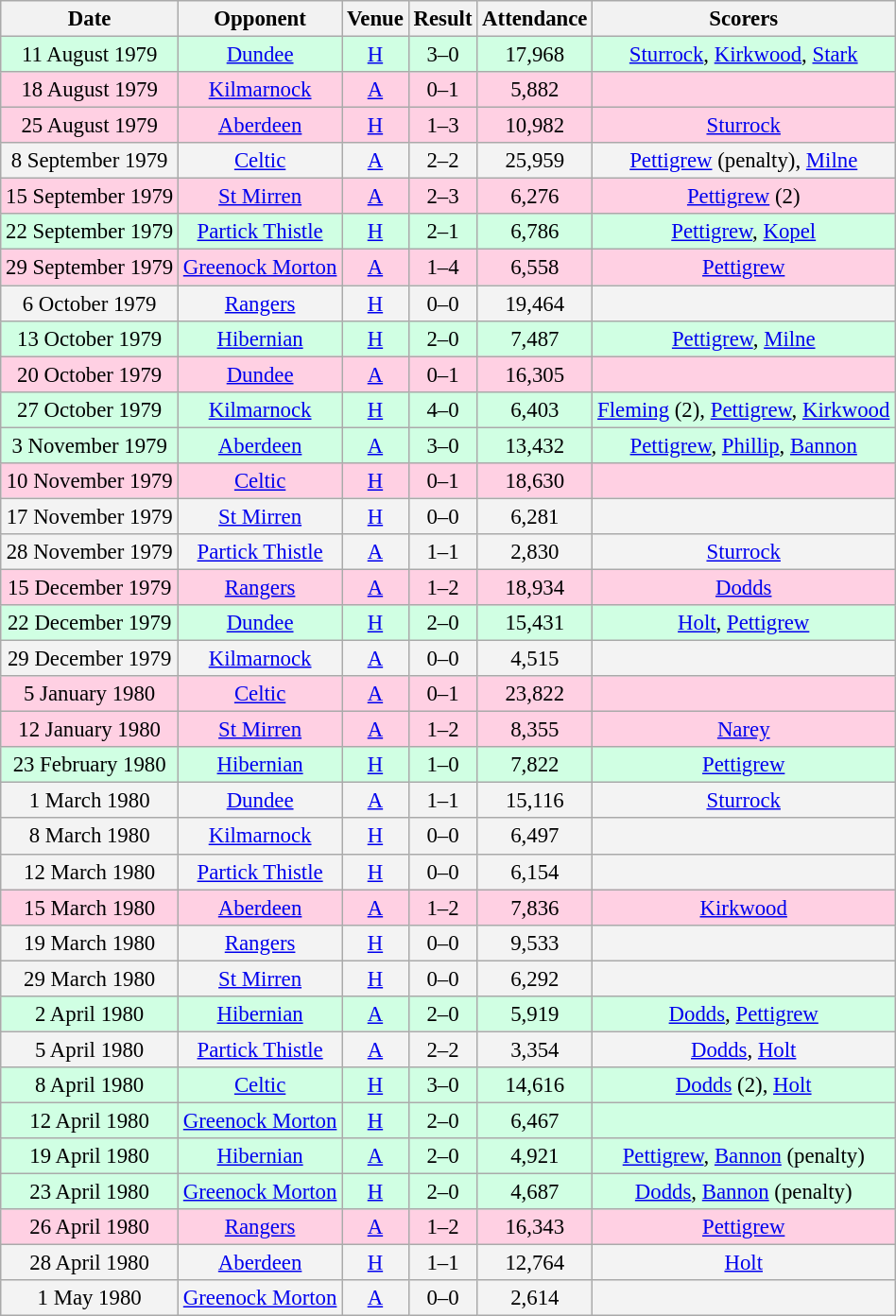<table class="wikitable sortable" style="font-size:95%; text-align:center">
<tr>
<th>Date</th>
<th>Opponent</th>
<th>Venue</th>
<th>Result</th>
<th>Attendance</th>
<th>Scorers</th>
</tr>
<tr bgcolor = "#d0ffe3">
<td>11 August 1979</td>
<td><a href='#'>Dundee</a></td>
<td><a href='#'>H</a></td>
<td>3–0</td>
<td>17,968</td>
<td><a href='#'>Sturrock</a>, <a href='#'>Kirkwood</a>, <a href='#'>Stark</a></td>
</tr>
<tr bgcolor = "#ffd0e3">
<td>18 August 1979</td>
<td><a href='#'>Kilmarnock</a></td>
<td><a href='#'>A</a></td>
<td>0–1</td>
<td>5,882</td>
<td></td>
</tr>
<tr bgcolor = "#ffd0e3">
<td>25 August 1979</td>
<td><a href='#'>Aberdeen</a></td>
<td><a href='#'>H</a></td>
<td>1–3</td>
<td>10,982</td>
<td><a href='#'>Sturrock</a></td>
</tr>
<tr bgcolor = "#f3f3f3">
<td>8 September 1979</td>
<td><a href='#'>Celtic</a></td>
<td><a href='#'>A</a></td>
<td>2–2</td>
<td>25,959</td>
<td><a href='#'>Pettigrew</a> (penalty), <a href='#'>Milne</a></td>
</tr>
<tr bgcolor = "#ffd0e3">
<td>15 September 1979</td>
<td><a href='#'>St Mirren</a></td>
<td><a href='#'>A</a></td>
<td>2–3</td>
<td>6,276</td>
<td><a href='#'>Pettigrew</a> (2)</td>
</tr>
<tr bgcolor = "#d0ffe3">
<td>22 September 1979</td>
<td><a href='#'>Partick Thistle</a></td>
<td><a href='#'>H</a></td>
<td>2–1</td>
<td>6,786</td>
<td><a href='#'>Pettigrew</a>, <a href='#'>Kopel</a></td>
</tr>
<tr bgcolor = "#ffd0e3">
<td>29 September 1979</td>
<td><a href='#'>Greenock Morton</a></td>
<td><a href='#'>A</a></td>
<td>1–4</td>
<td>6,558</td>
<td><a href='#'>Pettigrew</a></td>
</tr>
<tr bgcolor = "#f3f3f3">
<td>6 October 1979</td>
<td><a href='#'>Rangers</a></td>
<td><a href='#'>H</a></td>
<td>0–0</td>
<td>19,464</td>
<td></td>
</tr>
<tr bgcolor = "#d0ffe3">
<td>13 October 1979</td>
<td><a href='#'>Hibernian</a></td>
<td><a href='#'>H</a></td>
<td>2–0</td>
<td>7,487</td>
<td><a href='#'>Pettigrew</a>, <a href='#'>Milne</a></td>
</tr>
<tr bgcolor = "#ffd0e3">
<td>20 October 1979</td>
<td><a href='#'>Dundee</a></td>
<td><a href='#'>A</a></td>
<td>0–1</td>
<td>16,305</td>
<td></td>
</tr>
<tr bgcolor = "#d0ffe3">
<td>27 October 1979</td>
<td><a href='#'>Kilmarnock</a></td>
<td><a href='#'>H</a></td>
<td>4–0</td>
<td>6,403</td>
<td><a href='#'>Fleming</a> (2), <a href='#'>Pettigrew</a>, <a href='#'>Kirkwood</a></td>
</tr>
<tr bgcolor = "#d0ffe3">
<td>3 November 1979</td>
<td><a href='#'>Aberdeen</a></td>
<td><a href='#'>A</a></td>
<td>3–0</td>
<td>13,432</td>
<td><a href='#'>Pettigrew</a>, <a href='#'>Phillip</a>, <a href='#'>Bannon</a></td>
</tr>
<tr bgcolor = "#ffd0e3">
<td>10 November 1979</td>
<td><a href='#'>Celtic</a></td>
<td><a href='#'>H</a></td>
<td>0–1</td>
<td>18,630</td>
<td></td>
</tr>
<tr bgcolor = "#f3f3f3">
<td>17 November 1979</td>
<td><a href='#'>St Mirren</a></td>
<td><a href='#'>H</a></td>
<td>0–0</td>
<td>6,281</td>
<td></td>
</tr>
<tr bgcolor = "#f3f3f3">
<td>28 November 1979</td>
<td><a href='#'>Partick Thistle</a></td>
<td><a href='#'>A</a></td>
<td>1–1</td>
<td>2,830</td>
<td><a href='#'>Sturrock</a></td>
</tr>
<tr bgcolor = "#ffd0e3">
<td>15 December 1979</td>
<td><a href='#'>Rangers</a></td>
<td><a href='#'>A</a></td>
<td>1–2</td>
<td>18,934</td>
<td><a href='#'>Dodds</a></td>
</tr>
<tr bgcolor = "#d0ffe3">
<td>22 December 1979</td>
<td><a href='#'>Dundee</a></td>
<td><a href='#'>H</a></td>
<td>2–0</td>
<td>15,431</td>
<td><a href='#'>Holt</a>, <a href='#'>Pettigrew</a></td>
</tr>
<tr bgcolor = "#f3f3f3">
<td>29 December 1979</td>
<td><a href='#'>Kilmarnock</a></td>
<td><a href='#'>A</a></td>
<td>0–0</td>
<td>4,515</td>
<td></td>
</tr>
<tr bgcolor = "#ffd0e3">
<td>5 January 1980</td>
<td><a href='#'>Celtic</a></td>
<td><a href='#'>A</a></td>
<td>0–1</td>
<td>23,822</td>
<td></td>
</tr>
<tr bgcolor = "#ffd0e3">
<td>12 January 1980</td>
<td><a href='#'>St Mirren</a></td>
<td><a href='#'>A</a></td>
<td>1–2</td>
<td>8,355</td>
<td><a href='#'>Narey</a></td>
</tr>
<tr bgcolor = "#d0ffe3">
<td>23 February 1980</td>
<td><a href='#'>Hibernian</a></td>
<td><a href='#'>H</a></td>
<td>1–0</td>
<td>7,822</td>
<td><a href='#'>Pettigrew</a></td>
</tr>
<tr bgcolor = "#f3f3f3">
<td>1 March 1980</td>
<td><a href='#'>Dundee</a></td>
<td><a href='#'>A</a></td>
<td>1–1</td>
<td>15,116</td>
<td><a href='#'>Sturrock</a></td>
</tr>
<tr bgcolor = "#f3f3f3">
<td>8 March 1980</td>
<td><a href='#'>Kilmarnock</a></td>
<td><a href='#'>H</a></td>
<td>0–0</td>
<td>6,497</td>
<td></td>
</tr>
<tr bgcolor = "#f3f3f3">
<td>12 March 1980</td>
<td><a href='#'>Partick Thistle</a></td>
<td><a href='#'>H</a></td>
<td>0–0</td>
<td>6,154</td>
<td></td>
</tr>
<tr bgcolor = "#ffd0e3">
<td>15 March 1980</td>
<td><a href='#'>Aberdeen</a></td>
<td><a href='#'>A</a></td>
<td>1–2</td>
<td>7,836</td>
<td><a href='#'>Kirkwood</a></td>
</tr>
<tr bgcolor = "#f3f3f3">
<td>19 March 1980</td>
<td><a href='#'>Rangers</a></td>
<td><a href='#'>H</a></td>
<td>0–0</td>
<td>9,533</td>
<td></td>
</tr>
<tr bgcolor = "#f3f3f3">
<td>29 March 1980</td>
<td><a href='#'>St Mirren</a></td>
<td><a href='#'>H</a></td>
<td>0–0</td>
<td>6,292</td>
<td></td>
</tr>
<tr bgcolor = "#d0ffe3">
<td>2 April 1980</td>
<td><a href='#'>Hibernian</a></td>
<td><a href='#'>A</a></td>
<td>2–0</td>
<td>5,919</td>
<td><a href='#'>Dodds</a>, <a href='#'>Pettigrew</a></td>
</tr>
<tr bgcolor = "#f3f3f3">
<td>5 April 1980</td>
<td><a href='#'>Partick Thistle</a></td>
<td><a href='#'>A</a></td>
<td>2–2</td>
<td>3,354</td>
<td><a href='#'>Dodds</a>, <a href='#'>Holt</a></td>
</tr>
<tr bgcolor = "#d0ffe3">
<td>8 April 1980</td>
<td><a href='#'>Celtic</a></td>
<td><a href='#'>H</a></td>
<td>3–0</td>
<td>14,616</td>
<td><a href='#'>Dodds</a> (2), <a href='#'>Holt</a></td>
</tr>
<tr bgcolor = "#d0ffe3">
<td>12 April 1980</td>
<td><a href='#'>Greenock Morton</a></td>
<td><a href='#'>H</a></td>
<td>2–0</td>
<td>6,467</td>
<td></td>
</tr>
<tr bgcolor = "#d0ffe3">
<td>19 April 1980</td>
<td><a href='#'>Hibernian</a></td>
<td><a href='#'>A</a></td>
<td>2–0</td>
<td>4,921</td>
<td><a href='#'>Pettigrew</a>, <a href='#'>Bannon</a> (penalty)</td>
</tr>
<tr bgcolor = "#d0ffe3">
<td>23 April 1980</td>
<td><a href='#'>Greenock Morton</a></td>
<td><a href='#'>H</a></td>
<td>2–0</td>
<td>4,687</td>
<td><a href='#'>Dodds</a>, <a href='#'>Bannon</a> (penalty)</td>
</tr>
<tr bgcolor = "#ffd0e3">
<td>26 April 1980</td>
<td><a href='#'>Rangers</a></td>
<td><a href='#'>A</a></td>
<td>1–2</td>
<td>16,343</td>
<td><a href='#'>Pettigrew</a></td>
</tr>
<tr bgcolor = "#f3f3f3">
<td>28 April 1980</td>
<td><a href='#'>Aberdeen</a></td>
<td><a href='#'>H</a></td>
<td>1–1</td>
<td>12,764</td>
<td><a href='#'>Holt</a></td>
</tr>
<tr bgcolor = "#f3f3f3">
<td>1 May 1980</td>
<td><a href='#'>Greenock Morton</a></td>
<td><a href='#'>A</a></td>
<td>0–0</td>
<td>2,614</td>
<td></td>
</tr>
</table>
